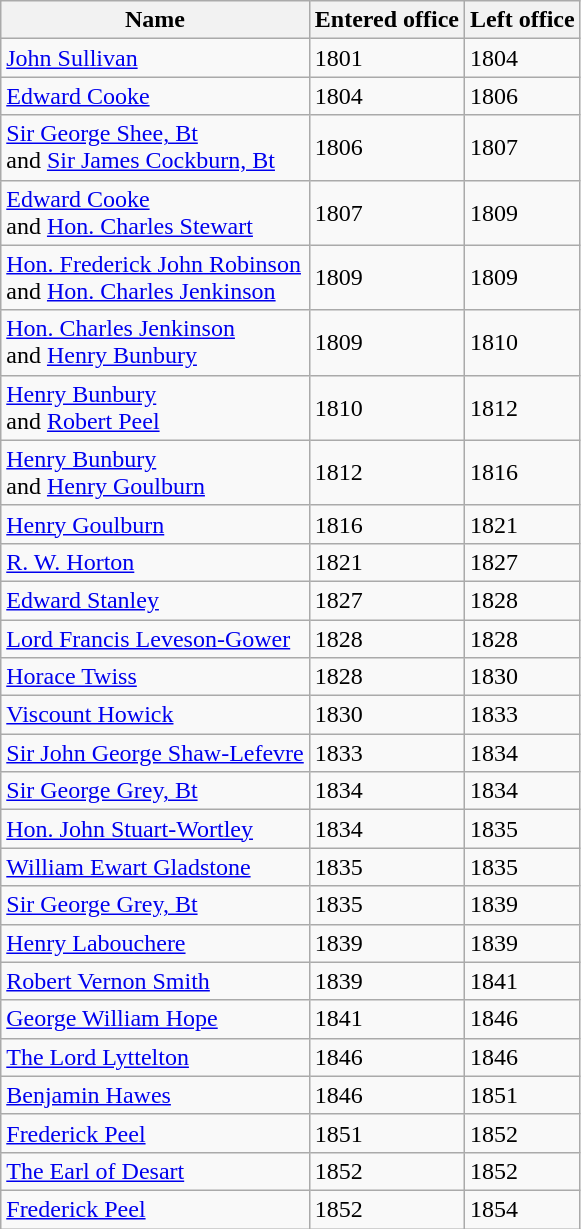<table class="wikitable" style="text-align:left">
<tr>
<th>Name</th>
<th>Entered office</th>
<th>Left office</th>
</tr>
<tr>
<td><a href='#'>John Sullivan</a></td>
<td>1801</td>
<td>1804</td>
</tr>
<tr>
<td><a href='#'>Edward Cooke</a></td>
<td>1804</td>
<td>1806</td>
</tr>
<tr>
<td><a href='#'>Sir George Shee, Bt</a> <br> and <a href='#'>Sir James Cockburn, Bt</a></td>
<td>1806</td>
<td>1807</td>
</tr>
<tr>
<td><a href='#'>Edward Cooke</a> <br> and <a href='#'>Hon. Charles Stewart</a></td>
<td>1807</td>
<td>1809</td>
</tr>
<tr>
<td><a href='#'>Hon. Frederick John Robinson</a> <br> and <a href='#'>Hon. Charles Jenkinson</a></td>
<td>1809</td>
<td>1809</td>
</tr>
<tr>
<td><a href='#'>Hon. Charles Jenkinson</a> <br> and <a href='#'>Henry Bunbury</a></td>
<td>1809</td>
<td>1810</td>
</tr>
<tr>
<td><a href='#'>Henry Bunbury</a> <br> and <a href='#'>Robert Peel</a></td>
<td>1810</td>
<td>1812</td>
</tr>
<tr>
<td><a href='#'>Henry Bunbury</a> <br> and <a href='#'>Henry Goulburn</a></td>
<td>1812</td>
<td>1816</td>
</tr>
<tr>
<td><a href='#'>Henry Goulburn</a></td>
<td>1816</td>
<td>1821</td>
</tr>
<tr>
<td><a href='#'>R. W. Horton</a></td>
<td>1821</td>
<td>1827</td>
</tr>
<tr>
<td><a href='#'>Edward Stanley</a></td>
<td>1827</td>
<td>1828</td>
</tr>
<tr>
<td><a href='#'>Lord Francis Leveson-Gower</a></td>
<td>1828</td>
<td>1828</td>
</tr>
<tr>
<td><a href='#'>Horace Twiss</a></td>
<td>1828</td>
<td>1830</td>
</tr>
<tr>
<td><a href='#'>Viscount Howick</a></td>
<td>1830</td>
<td>1833</td>
</tr>
<tr>
<td><a href='#'>Sir John George Shaw-Lefevre</a></td>
<td>1833</td>
<td>1834</td>
</tr>
<tr>
<td><a href='#'>Sir George Grey, Bt</a></td>
<td>1834</td>
<td>1834</td>
</tr>
<tr>
<td><a href='#'>Hon. John Stuart-Wortley</a></td>
<td>1834</td>
<td>1835</td>
</tr>
<tr>
<td><a href='#'>William Ewart Gladstone</a></td>
<td>1835</td>
<td>1835</td>
</tr>
<tr>
<td><a href='#'>Sir George Grey, Bt</a></td>
<td>1835</td>
<td>1839</td>
</tr>
<tr>
<td><a href='#'>Henry Labouchere</a></td>
<td>1839</td>
<td>1839</td>
</tr>
<tr>
<td><a href='#'>Robert Vernon Smith</a></td>
<td>1839</td>
<td>1841</td>
</tr>
<tr>
<td><a href='#'>George William Hope</a></td>
<td>1841</td>
<td>1846</td>
</tr>
<tr>
<td><a href='#'>The Lord Lyttelton</a></td>
<td>1846</td>
<td>1846</td>
</tr>
<tr>
<td><a href='#'>Benjamin Hawes</a></td>
<td>1846</td>
<td>1851</td>
</tr>
<tr>
<td><a href='#'>Frederick Peel</a></td>
<td>1851</td>
<td>1852</td>
</tr>
<tr>
<td><a href='#'>The Earl of Desart</a></td>
<td>1852</td>
<td>1852</td>
</tr>
<tr>
<td><a href='#'>Frederick Peel</a></td>
<td>1852</td>
<td>1854</td>
</tr>
</table>
